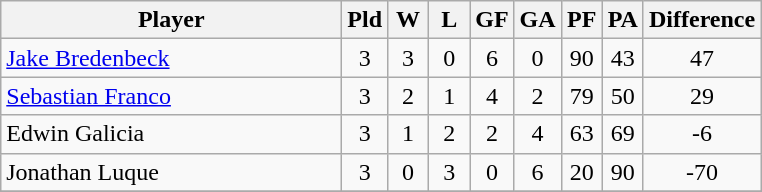<table class=wikitable style="text-align:center">
<tr>
<th width=220>Player</th>
<th width=20>Pld</th>
<th width=20>W</th>
<th width=20>L</th>
<th width=20>GF</th>
<th width=20>GA</th>
<th width=20>PF</th>
<th width=20>PA</th>
<th width=30>Difference</th>
</tr>
<tr>
<td align=left> <a href='#'>Jake Bredenbeck</a></td>
<td>3</td>
<td>3</td>
<td>0</td>
<td>6</td>
<td>0</td>
<td>90</td>
<td>43</td>
<td>47</td>
</tr>
<tr>
<td align=left> <a href='#'>Sebastian Franco</a></td>
<td>3</td>
<td>2</td>
<td>1</td>
<td>4</td>
<td>2</td>
<td>79</td>
<td>50</td>
<td>29</td>
</tr>
<tr>
<td align=left> Edwin Galicia</td>
<td>3</td>
<td>1</td>
<td>2</td>
<td>2</td>
<td>4</td>
<td>63</td>
<td>69</td>
<td>-6</td>
</tr>
<tr>
<td align=left> Jonathan Luque</td>
<td>3</td>
<td>0</td>
<td>3</td>
<td>0</td>
<td>6</td>
<td>20</td>
<td>90</td>
<td>-70</td>
</tr>
<tr>
</tr>
</table>
